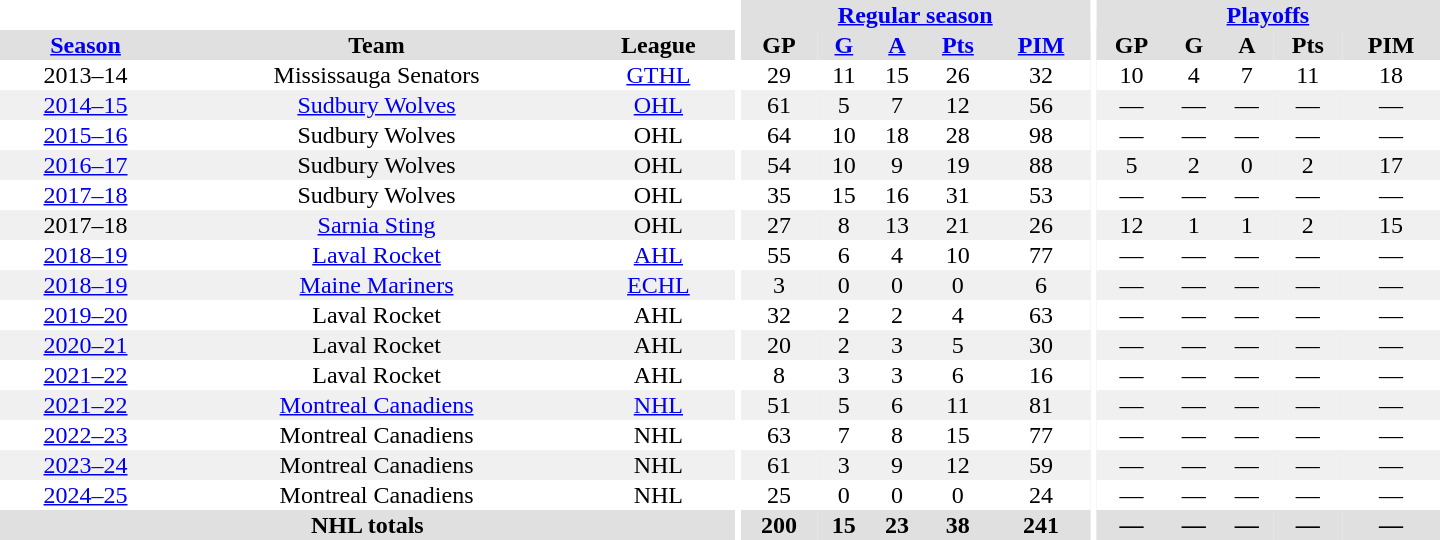<table border="0" cellpadding="1" cellspacing="0" style="text-align:center; width:60em;">
<tr bgcolor="#e0e0e0">
<th colspan="3" bgcolor="#ffffff"></th>
<th rowspan="99" bgcolor="#ffffff"></th>
<th colspan="5"><a href='#'>Regular season</a></th>
<th rowspan="99" bgcolor="#ffffff"></th>
<th colspan="5"><a href='#'>Playoffs</a></th>
</tr>
<tr bgcolor="#e0e0e0">
<th><a href='#'>Season</a></th>
<th>Team</th>
<th>League</th>
<th>GP</th>
<th><a href='#'>G</a></th>
<th><a href='#'>A</a></th>
<th><a href='#'>Pts</a></th>
<th><a href='#'>PIM</a></th>
<th>GP</th>
<th>G</th>
<th>A</th>
<th>Pts</th>
<th>PIM</th>
</tr>
<tr>
<td>2013–14</td>
<td>Mississauga Senators</td>
<td><a href='#'>GTHL</a></td>
<td>29</td>
<td>11</td>
<td>15</td>
<td>26</td>
<td>32</td>
<td>10</td>
<td>4</td>
<td>7</td>
<td>11</td>
<td>18</td>
</tr>
<tr bgcolor="#f0f0f0">
<td><a href='#'>2014–15</a></td>
<td><a href='#'>Sudbury Wolves</a></td>
<td><a href='#'>OHL</a></td>
<td>61</td>
<td>5</td>
<td>7</td>
<td>12</td>
<td>56</td>
<td>—</td>
<td>—</td>
<td>—</td>
<td>—</td>
<td>—</td>
</tr>
<tr>
<td><a href='#'>2015–16</a></td>
<td>Sudbury Wolves</td>
<td>OHL</td>
<td>64</td>
<td>10</td>
<td>18</td>
<td>28</td>
<td>98</td>
<td>—</td>
<td>—</td>
<td>—</td>
<td>—</td>
<td>—</td>
</tr>
<tr bgcolor="#f0f0f0">
<td><a href='#'>2016–17</a></td>
<td>Sudbury Wolves</td>
<td>OHL</td>
<td>54</td>
<td>10</td>
<td>9</td>
<td>19</td>
<td>88</td>
<td>5</td>
<td>2</td>
<td>0</td>
<td>2</td>
<td>17</td>
</tr>
<tr>
<td><a href='#'>2017–18</a></td>
<td>Sudbury Wolves</td>
<td>OHL</td>
<td>35</td>
<td>15</td>
<td>16</td>
<td>31</td>
<td>53</td>
<td>—</td>
<td>—</td>
<td>—</td>
<td>—</td>
<td>—</td>
</tr>
<tr bgcolor="#f0f0f0">
<td>2017–18</td>
<td><a href='#'>Sarnia Sting</a></td>
<td>OHL</td>
<td>27</td>
<td>8</td>
<td>13</td>
<td>21</td>
<td>26</td>
<td>12</td>
<td>1</td>
<td>1</td>
<td>2</td>
<td>15</td>
</tr>
<tr>
<td><a href='#'>2018–19</a></td>
<td><a href='#'>Laval Rocket</a></td>
<td><a href='#'>AHL</a></td>
<td>55</td>
<td>6</td>
<td>4</td>
<td>10</td>
<td>77</td>
<td>—</td>
<td>—</td>
<td>—</td>
<td>—</td>
<td>—</td>
</tr>
<tr bgcolor="#f0f0f0">
<td><a href='#'>2018–19</a></td>
<td><a href='#'>Maine Mariners</a></td>
<td><a href='#'>ECHL</a></td>
<td>3</td>
<td>0</td>
<td>0</td>
<td>0</td>
<td>6</td>
<td>—</td>
<td>—</td>
<td>—</td>
<td>—</td>
<td>—</td>
</tr>
<tr>
<td><a href='#'>2019–20</a></td>
<td>Laval Rocket</td>
<td>AHL</td>
<td>32</td>
<td>2</td>
<td>2</td>
<td>4</td>
<td>63</td>
<td>—</td>
<td>—</td>
<td>—</td>
<td>—</td>
<td>—</td>
</tr>
<tr bgcolor="#f0f0f0">
<td><a href='#'>2020–21</a></td>
<td>Laval Rocket</td>
<td>AHL</td>
<td>20</td>
<td>2</td>
<td>3</td>
<td>5</td>
<td>30</td>
<td>—</td>
<td>—</td>
<td>—</td>
<td>—</td>
<td>—</td>
</tr>
<tr>
<td><a href='#'>2021–22</a></td>
<td>Laval Rocket</td>
<td>AHL</td>
<td>8</td>
<td>3</td>
<td>3</td>
<td>6</td>
<td>16</td>
<td>—</td>
<td>—</td>
<td>—</td>
<td>—</td>
<td>—</td>
</tr>
<tr bgcolor="#f0f0f0">
<td><a href='#'>2021–22</a></td>
<td><a href='#'>Montreal Canadiens</a></td>
<td><a href='#'>NHL</a></td>
<td>51</td>
<td>5</td>
<td>6</td>
<td>11</td>
<td>81</td>
<td>—</td>
<td>—</td>
<td>—</td>
<td>—</td>
<td>—</td>
</tr>
<tr>
<td><a href='#'>2022–23</a></td>
<td>Montreal Canadiens</td>
<td>NHL</td>
<td>63</td>
<td>7</td>
<td>8</td>
<td>15</td>
<td>77</td>
<td>—</td>
<td>—</td>
<td>—</td>
<td>—</td>
<td>—</td>
</tr>
<tr bgcolor="#f0f0f0">
<td><a href='#'>2023–24</a></td>
<td>Montreal Canadiens</td>
<td>NHL</td>
<td>61</td>
<td>3</td>
<td>9</td>
<td>12</td>
<td>59</td>
<td>—</td>
<td>—</td>
<td>—</td>
<td>—</td>
<td>—</td>
</tr>
<tr>
<td><a href='#'>2024–25</a></td>
<td>Montreal Canadiens</td>
<td>NHL</td>
<td>25</td>
<td>0</td>
<td>0</td>
<td>0</td>
<td>24</td>
<td>—</td>
<td>—</td>
<td>—</td>
<td>—</td>
<td>—</td>
</tr>
<tr bgcolor="#e0e0e0">
<th colspan="3">NHL totals</th>
<th>200</th>
<th>15</th>
<th>23</th>
<th>38</th>
<th>241</th>
<th>—</th>
<th>—</th>
<th>—</th>
<th>—</th>
<th>—</th>
</tr>
</table>
